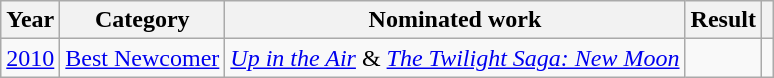<table class="wikitable sortable">
<tr>
<th>Year</th>
<th>Category</th>
<th>Nominated work</th>
<th>Result</th>
<th class="unsortable"></th>
</tr>
<tr>
<td><a href='#'>2010</a></td>
<td><a href='#'>Best Newcomer</a></td>
<td><em><a href='#'>Up in the Air</a></em> & <em><a href='#'>The Twilight Saga: New Moon</a></em></td>
<td></td>
<td style="text-align: center;"></td>
</tr>
</table>
